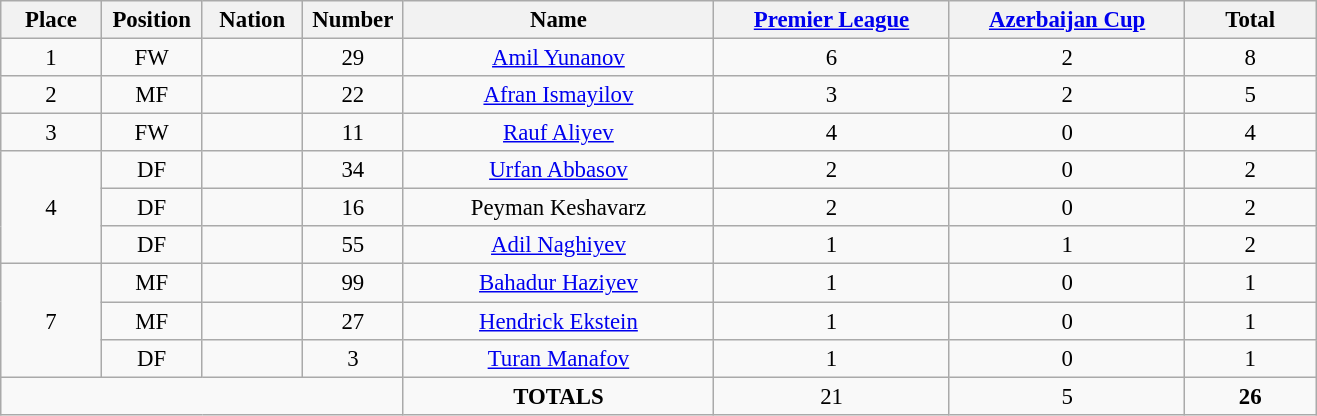<table class="wikitable" style="font-size: 95%; text-align: center;">
<tr>
<th width=60>Place</th>
<th width=60>Position</th>
<th width=60>Nation</th>
<th width=60>Number</th>
<th width=200>Name</th>
<th width=150><a href='#'>Premier League</a></th>
<th width=150><a href='#'>Azerbaijan Cup</a></th>
<th width=80>Total</th>
</tr>
<tr>
<td>1</td>
<td>FW</td>
<td></td>
<td>29</td>
<td><a href='#'>Amil Yunanov</a></td>
<td>6</td>
<td>2</td>
<td>8</td>
</tr>
<tr>
<td>2</td>
<td>MF</td>
<td></td>
<td>22</td>
<td><a href='#'>Afran Ismayilov</a></td>
<td>3</td>
<td>2</td>
<td>5</td>
</tr>
<tr>
<td>3</td>
<td>FW</td>
<td></td>
<td>11</td>
<td><a href='#'>Rauf Aliyev</a></td>
<td>4</td>
<td>0</td>
<td>4</td>
</tr>
<tr>
<td rowspan="3">4</td>
<td>DF</td>
<td></td>
<td>34</td>
<td><a href='#'>Urfan Abbasov</a></td>
<td>2</td>
<td>0</td>
<td>2</td>
</tr>
<tr>
<td>DF</td>
<td></td>
<td>16</td>
<td>Peyman Keshavarz</td>
<td>2</td>
<td>0</td>
<td>2</td>
</tr>
<tr>
<td>DF</td>
<td></td>
<td>55</td>
<td><a href='#'>Adil Naghiyev</a></td>
<td>1</td>
<td>1</td>
<td>2</td>
</tr>
<tr>
<td rowspan="3">7</td>
<td>MF</td>
<td></td>
<td>99</td>
<td><a href='#'>Bahadur Haziyev</a></td>
<td>1</td>
<td>0</td>
<td>1</td>
</tr>
<tr>
<td>MF</td>
<td></td>
<td>27</td>
<td><a href='#'>Hendrick Ekstein</a></td>
<td>1</td>
<td>0</td>
<td>1</td>
</tr>
<tr>
<td>DF</td>
<td></td>
<td>3</td>
<td><a href='#'>Turan Manafov</a></td>
<td>1</td>
<td>0</td>
<td>1</td>
</tr>
<tr>
<td colspan="4"></td>
<td><strong>TOTALS</strong></td>
<td>21</td>
<td>5</td>
<td><strong>26</strong></td>
</tr>
</table>
